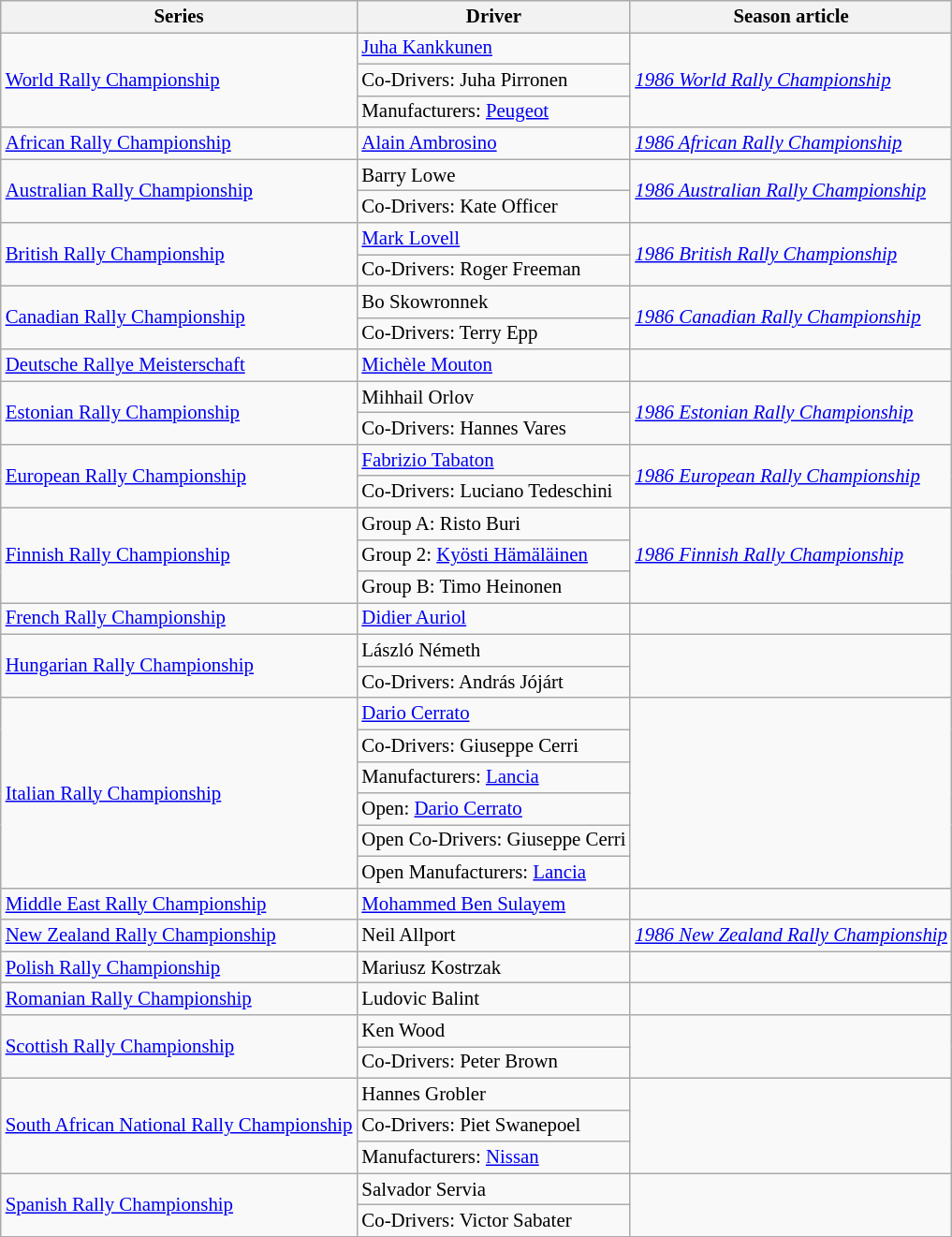<table class="wikitable" style="font-size: 87%;">
<tr>
<th>Series</th>
<th>Driver</th>
<th>Season article</th>
</tr>
<tr>
<td rowspan=3><a href='#'>World Rally Championship</a></td>
<td> <a href='#'>Juha Kankkunen</a></td>
<td rowspan=3><em><a href='#'>1986 World Rally Championship</a></em></td>
</tr>
<tr>
<td>Co-Drivers:  Juha Pirronen</td>
</tr>
<tr>
<td>Manufacturers:  <a href='#'>Peugeot</a></td>
</tr>
<tr>
<td><a href='#'>African Rally Championship</a></td>
<td> <a href='#'>Alain Ambrosino</a></td>
<td><em><a href='#'>1986 African Rally Championship</a></em></td>
</tr>
<tr>
<td rowspan=2><a href='#'>Australian Rally Championship</a></td>
<td> Barry Lowe</td>
<td rowspan=2><em><a href='#'>1986 Australian Rally Championship</a></em></td>
</tr>
<tr>
<td>Co-Drivers:  Kate Officer</td>
</tr>
<tr>
<td rowspan=2><a href='#'>British Rally Championship</a></td>
<td> <a href='#'>Mark Lovell</a></td>
<td rowspan=2><em><a href='#'>1986 British Rally Championship</a></em></td>
</tr>
<tr>
<td>Co-Drivers:  Roger Freeman</td>
</tr>
<tr>
<td rowspan=2><a href='#'>Canadian Rally Championship</a></td>
<td> Bo Skowronnek</td>
<td rowspan=2><em><a href='#'>1986 Canadian Rally Championship</a></em></td>
</tr>
<tr>
<td>Co-Drivers:  Terry Epp</td>
</tr>
<tr>
<td><a href='#'>Deutsche Rallye Meisterschaft</a></td>
<td> <a href='#'>Michèle Mouton</a></td>
<td></td>
</tr>
<tr>
<td rowspan=2><a href='#'>Estonian Rally Championship</a></td>
<td> Mihhail Orlov</td>
<td rowspan=2><em><a href='#'>1986 Estonian Rally Championship</a></em></td>
</tr>
<tr>
<td>Co-Drivers:  Hannes Vares</td>
</tr>
<tr>
<td rowspan=2><a href='#'>European Rally Championship</a></td>
<td> <a href='#'>Fabrizio Tabaton</a></td>
<td rowspan=2><em><a href='#'>1986 European Rally Championship</a></em></td>
</tr>
<tr>
<td>Co-Drivers:  Luciano Tedeschini</td>
</tr>
<tr>
<td rowspan=3><a href='#'>Finnish Rally Championship</a></td>
<td>Group A:  Risto Buri</td>
<td rowspan=3><em><a href='#'>1986 Finnish Rally Championship</a></em></td>
</tr>
<tr>
<td>Group 2:  <a href='#'>Kyösti Hämäläinen</a></td>
</tr>
<tr>
<td>Group B:  Timo Heinonen</td>
</tr>
<tr>
<td><a href='#'>French Rally Championship</a></td>
<td> <a href='#'>Didier Auriol</a></td>
<td></td>
</tr>
<tr>
<td rowspan=2><a href='#'>Hungarian Rally Championship</a></td>
<td> László Németh</td>
<td rowspan=2></td>
</tr>
<tr>
<td>Co-Drivers:  András Jójárt</td>
</tr>
<tr>
<td rowspan=6><a href='#'>Italian Rally Championship</a></td>
<td> <a href='#'>Dario Cerrato</a></td>
<td rowspan=6></td>
</tr>
<tr>
<td>Co-Drivers:  Giuseppe Cerri</td>
</tr>
<tr>
<td>Manufacturers:  <a href='#'>Lancia</a></td>
</tr>
<tr>
<td>Open:  <a href='#'>Dario Cerrato</a></td>
</tr>
<tr>
<td>Open Co-Drivers:  Giuseppe Cerri</td>
</tr>
<tr>
<td>Open Manufacturers:  <a href='#'>Lancia</a></td>
</tr>
<tr>
<td><a href='#'>Middle East Rally Championship</a></td>
<td> <a href='#'>Mohammed Ben Sulayem</a></td>
<td></td>
</tr>
<tr>
<td><a href='#'>New Zealand Rally Championship</a></td>
<td> Neil Allport</td>
<td><em><a href='#'>1986 New Zealand Rally Championship</a></em></td>
</tr>
<tr>
<td><a href='#'>Polish Rally Championship</a></td>
<td> Mariusz Kostrzak</td>
<td></td>
</tr>
<tr>
<td><a href='#'>Romanian Rally Championship</a></td>
<td> Ludovic Balint</td>
<td></td>
</tr>
<tr>
<td rowspan=2><a href='#'>Scottish Rally Championship</a></td>
<td> Ken Wood</td>
<td rowspan=2></td>
</tr>
<tr>
<td>Co-Drivers:  Peter Brown</td>
</tr>
<tr>
<td rowspan=3><a href='#'>South African National Rally Championship</a></td>
<td> Hannes Grobler</td>
<td rowspan=3></td>
</tr>
<tr>
<td>Co-Drivers:  Piet Swanepoel</td>
</tr>
<tr>
<td>Manufacturers:  <a href='#'>Nissan</a></td>
</tr>
<tr>
<td rowspan=2><a href='#'>Spanish Rally Championship</a></td>
<td> Salvador Servia</td>
<td rowspan=2></td>
</tr>
<tr>
<td>Co-Drivers:  Victor Sabater</td>
</tr>
<tr>
</tr>
</table>
